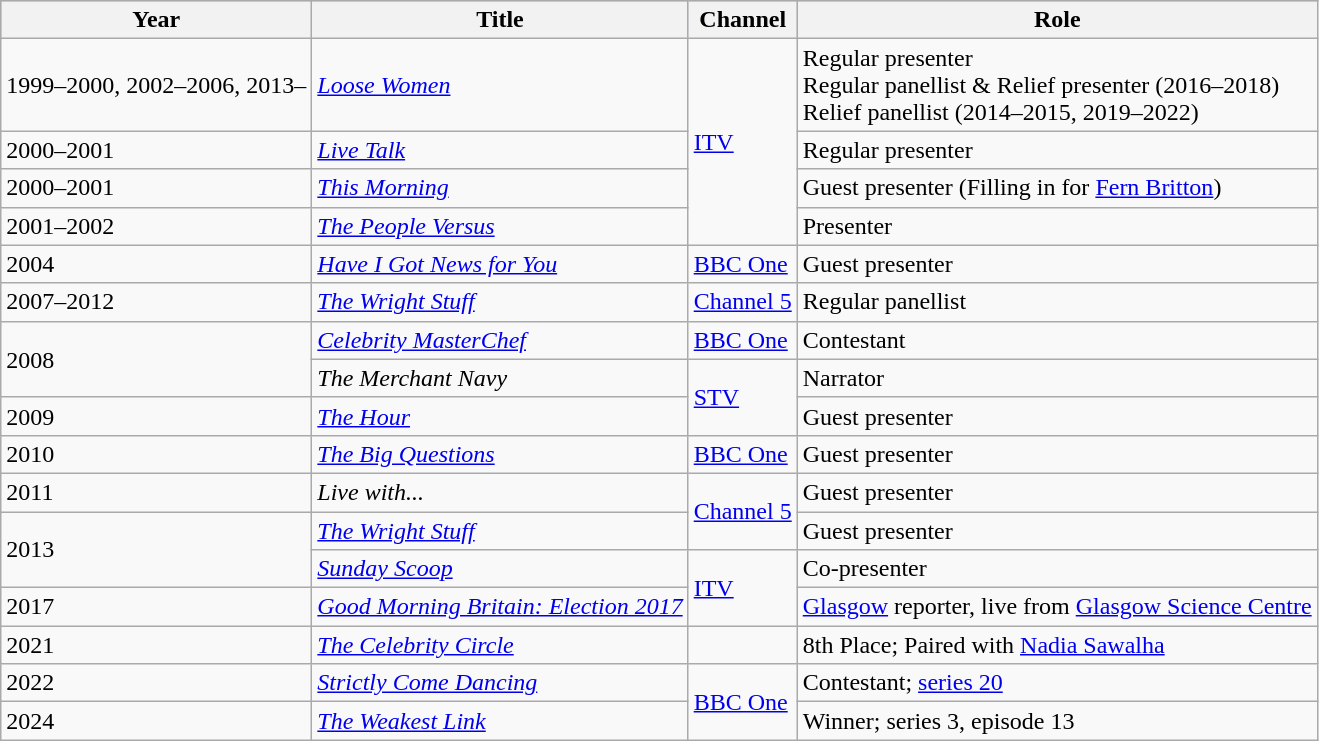<table class="wikitable">
<tr style="background:#b0c4de; text-align:center;">
<th>Year</th>
<th>Title</th>
<th>Channel</th>
<th>Role</th>
</tr>
<tr>
<td>1999–2000, 2002–2006, 2013–</td>
<td><em><a href='#'>Loose Women</a></em></td>
<td rowspan="4"><a href='#'>ITV</a></td>
<td>Regular presenter<br>Regular panellist & Relief presenter (2016–2018)<br>Relief panellist (2014–2015, 2019–2022)</td>
</tr>
<tr>
<td>2000–2001</td>
<td><em><a href='#'>Live Talk</a></em></td>
<td>Regular presenter</td>
</tr>
<tr>
<td>2000–2001</td>
<td><em><a href='#'>This Morning</a></em></td>
<td>Guest presenter (Filling in for <a href='#'>Fern Britton</a>)</td>
</tr>
<tr>
<td>2001–2002</td>
<td><em><a href='#'>The People Versus</a></em></td>
<td>Presenter</td>
</tr>
<tr>
<td>2004</td>
<td><em><a href='#'>Have I Got News for You</a></em></td>
<td><a href='#'>BBC One</a></td>
<td>Guest presenter</td>
</tr>
<tr>
<td>2007–2012</td>
<td><em><a href='#'>The Wright Stuff</a></em></td>
<td><a href='#'>Channel 5</a></td>
<td>Regular panellist</td>
</tr>
<tr>
<td rowspan="2">2008</td>
<td><em><a href='#'>Celebrity MasterChef</a></em></td>
<td><a href='#'>BBC One</a></td>
<td>Contestant</td>
</tr>
<tr>
<td><em>The Merchant Navy</em></td>
<td rowspan="2"><a href='#'>STV</a></td>
<td>Narrator</td>
</tr>
<tr>
<td>2009</td>
<td><em><a href='#'>The Hour</a></em></td>
<td>Guest presenter</td>
</tr>
<tr>
<td>2010</td>
<td><em><a href='#'>The Big Questions</a></em></td>
<td><a href='#'>BBC One</a></td>
<td>Guest presenter</td>
</tr>
<tr>
<td>2011</td>
<td><em>Live with...</em></td>
<td rowspan="2"><a href='#'>Channel 5</a></td>
<td>Guest presenter</td>
</tr>
<tr>
<td rowspan="2">2013</td>
<td><em><a href='#'>The Wright Stuff</a></em></td>
<td>Guest presenter</td>
</tr>
<tr>
<td><em><a href='#'>Sunday Scoop</a></em></td>
<td rowspan="2"><a href='#'>ITV</a></td>
<td>Co-presenter</td>
</tr>
<tr>
<td>2017</td>
<td><em><a href='#'>Good Morning Britain: Election 2017</a></em></td>
<td><a href='#'>Glasgow</a> reporter, live from <a href='#'>Glasgow Science Centre</a></td>
</tr>
<tr>
<td>2021</td>
<td><em><a href='#'>The Celebrity Circle</a></em></td>
<td></td>
<td>8th Place; Paired with <a href='#'>Nadia Sawalha</a></td>
</tr>
<tr>
<td>2022</td>
<td><em><a href='#'>Strictly Come Dancing</a></em></td>
<td rowspan="2"><a href='#'>BBC One</a></td>
<td>Contestant; <a href='#'>series 20</a></td>
</tr>
<tr>
<td>2024</td>
<td><em><a href='#'>The Weakest Link</a></em></td>
<td>Winner; series 3, episode 13</td>
</tr>
</table>
